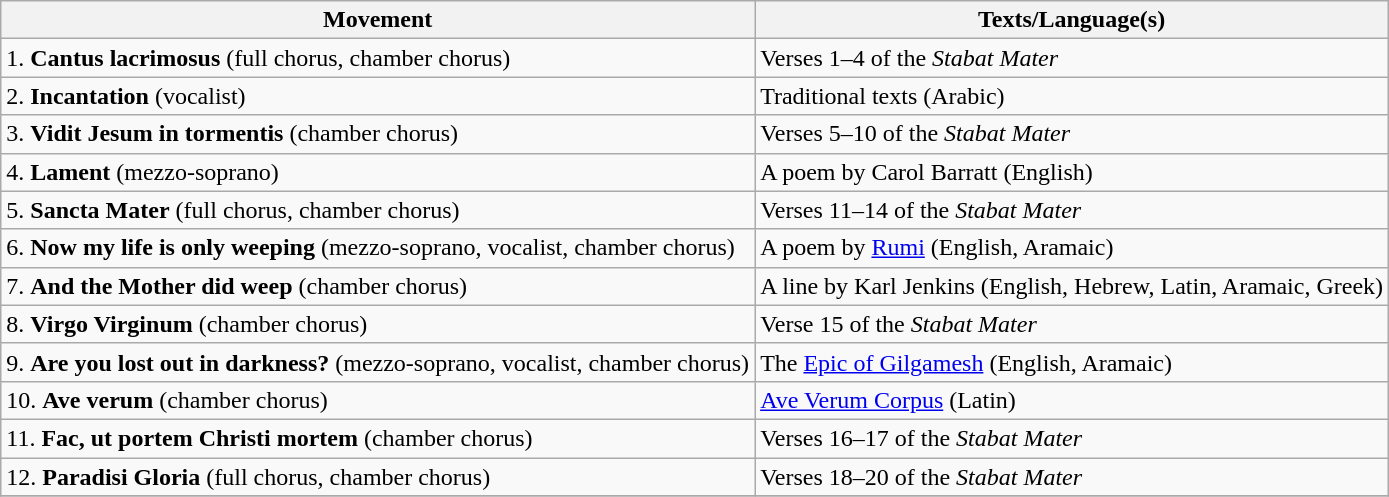<table class="wikitable" border="1">
<tr>
<th>Movement</th>
<th>Texts/Language(s)</th>
</tr>
<tr>
<td>1. <strong>Cantus lacrimosus</strong> (full chorus, chamber chorus)</td>
<td>Verses 1–4 of the <em>Stabat Mater</em></td>
</tr>
<tr>
<td>2. <strong>Incantation</strong> (vocalist)</td>
<td>Traditional texts (Arabic)</td>
</tr>
<tr>
<td>3. <strong>Vidit Jesum in tormentis</strong> (chamber chorus)</td>
<td>Verses 5–10 of the <em>Stabat Mater</em></td>
</tr>
<tr>
<td>4. <strong>Lament</strong> (mezzo-soprano)</td>
<td>A poem by Carol Barratt (English)</td>
</tr>
<tr>
<td>5. <strong>Sancta Mater</strong> (full chorus, chamber chorus)</td>
<td>Verses 11–14 of the <em>Stabat Mater</em></td>
</tr>
<tr>
<td>6. <strong>Now my life is only weeping</strong> (mezzo-soprano, vocalist, chamber chorus)</td>
<td>A poem by <a href='#'>Rumi</a> (English, Aramaic)</td>
</tr>
<tr>
<td>7. <strong>And the Mother did weep</strong> (chamber chorus)</td>
<td>A line by Karl Jenkins (English, Hebrew, Latin, Aramaic, Greek)</td>
</tr>
<tr>
<td>8. <strong>Virgo Virginum</strong> (chamber chorus)</td>
<td>Verse 15 of the <em>Stabat Mater</em></td>
</tr>
<tr>
<td>9. <strong>Are you lost out in darkness?</strong> (mezzo-soprano, vocalist, chamber chorus)</td>
<td>The <a href='#'>Epic of Gilgamesh</a> (English, Aramaic)</td>
</tr>
<tr>
<td>10. <strong>Ave verum</strong> (chamber chorus)</td>
<td><a href='#'>Ave Verum Corpus</a> (Latin)</td>
</tr>
<tr>
<td>11. <strong>Fac, ut portem Christi mortem</strong> (chamber chorus)</td>
<td>Verses 16–17 of the <em>Stabat Mater</em></td>
</tr>
<tr>
<td>12. <strong>Paradisi Gloria</strong> (full chorus, chamber chorus)</td>
<td>Verses 18–20 of the <em>Stabat Mater</em></td>
</tr>
<tr>
</tr>
</table>
